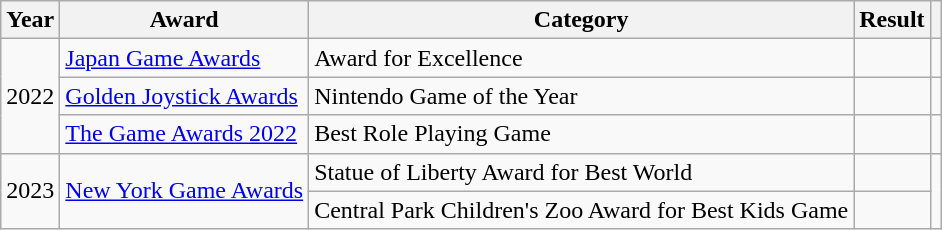<table class="wikitable sortable">
<tr>
<th>Year</th>
<th>Award</th>
<th>Category</th>
<th>Result</th>
<th></th>
</tr>
<tr>
<td style="text-align:center;" rowspan="3">2022</td>
<td><a href='#'>Japan Game Awards</a></td>
<td>Award for Excellence</td>
<td></td>
<td style="text-align:center;"></td>
</tr>
<tr>
<td><a href='#'>Golden Joystick Awards</a></td>
<td>Nintendo Game of the Year</td>
<td></td>
<td style="text-align:center;"></td>
</tr>
<tr>
<td><a href='#'>The Game Awards 2022</a></td>
<td>Best Role Playing Game</td>
<td></td>
<td style="text-align:center;"></td>
</tr>
<tr>
<td style="text-align:center;" rowspan="2">2023</td>
<td rowspan="2"><a href='#'>New York Game Awards</a></td>
<td>Statue of Liberty Award for Best World</td>
<td></td>
<td style="text-align:center;" rowspan="2"></td>
</tr>
<tr>
<td>Central Park Children's Zoo Award for Best Kids Game</td>
<td></td>
</tr>
</table>
